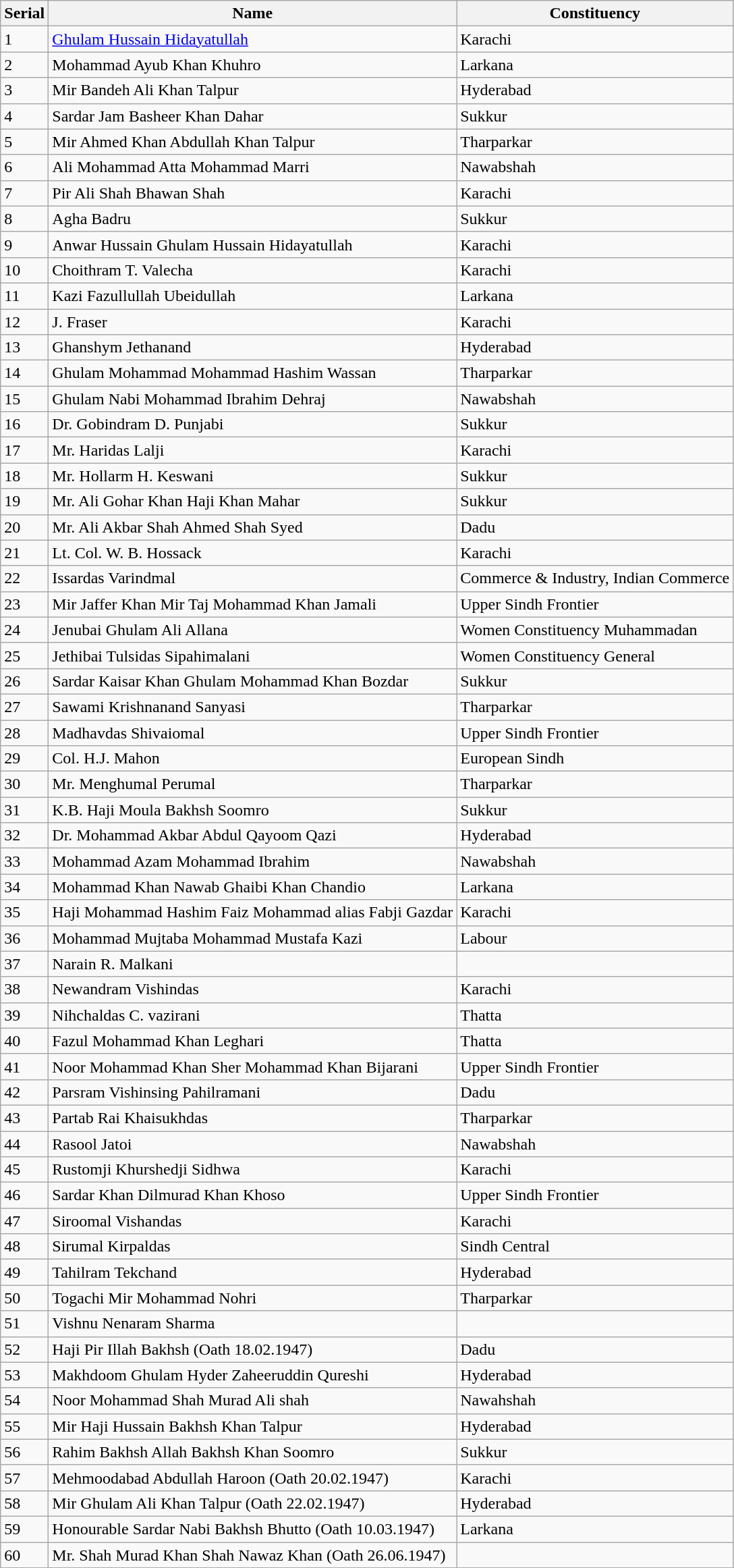<table class="wikitable">
<tr>
<th>Serial</th>
<th>Name</th>
<th>Constituency</th>
</tr>
<tr>
<td>1</td>
<td><a href='#'>Ghulam Hussain Hidayatullah</a></td>
<td>Karachi</td>
</tr>
<tr>
<td>2</td>
<td>Mohammad Ayub Khan Khuhro</td>
<td>Larkana</td>
</tr>
<tr>
<td>3</td>
<td>Mir Bandeh Ali Khan Talpur</td>
<td>Hyderabad</td>
</tr>
<tr>
<td>4</td>
<td>Sardar Jam Basheer Khan  Dahar</td>
<td>Sukkur</td>
</tr>
<tr>
<td>5</td>
<td>Mir Ahmed Khan Abdullah Khan Talpur</td>
<td>Tharparkar</td>
</tr>
<tr>
<td>6</td>
<td>Ali Mohammad Atta Mohammad Marri</td>
<td>Nawabshah</td>
</tr>
<tr>
<td>7</td>
<td>Pir Ali Shah Bhawan Shah</td>
<td>Karachi</td>
</tr>
<tr>
<td>8</td>
<td>Agha Badru</td>
<td>Sukkur</td>
</tr>
<tr>
<td>9</td>
<td>Anwar Hussain Ghulam Hussain Hidayatullah</td>
<td>Karachi</td>
</tr>
<tr>
<td>10</td>
<td>Choithram T. Valecha</td>
<td>Karachi</td>
</tr>
<tr>
<td>11</td>
<td>Kazi Fazullullah Ubeidullah</td>
<td>Larkana</td>
</tr>
<tr>
<td>12</td>
<td>J. Fraser</td>
<td>Karachi</td>
</tr>
<tr>
<td>13</td>
<td>Ghanshym Jethanand</td>
<td>Hyderabad</td>
</tr>
<tr>
<td>14</td>
<td>Ghulam Mohammad Mohammad Hashim Wassan</td>
<td>Tharparkar</td>
</tr>
<tr>
<td>15</td>
<td>Ghulam Nabi Mohammad Ibrahim Dehraj</td>
<td>Nawabshah</td>
</tr>
<tr>
<td>16</td>
<td>Dr. Gobindram D. Punjabi</td>
<td>Sukkur</td>
</tr>
<tr>
<td>17</td>
<td>Mr. Haridas Lalji</td>
<td>Karachi</td>
</tr>
<tr>
<td>18</td>
<td>Mr. Hollarm H. Keswani</td>
<td>Sukkur</td>
</tr>
<tr>
<td>19</td>
<td>Mr. Ali Gohar Khan Haji Khan Mahar</td>
<td>Sukkur</td>
</tr>
<tr>
<td>20</td>
<td>Mr. Ali Akbar Shah Ahmed Shah Syed</td>
<td>Dadu</td>
</tr>
<tr>
<td>21</td>
<td>Lt. Col. W. B. Hossack</td>
<td>Karachi</td>
</tr>
<tr>
<td>22</td>
<td>Issardas Varindmal</td>
<td>Commerce & Industry, Indian Commerce</td>
</tr>
<tr>
<td>23</td>
<td>Mir Jaffer Khan Mir Taj Mohammad Khan Jamali</td>
<td>Upper Sindh Frontier</td>
</tr>
<tr>
<td>24</td>
<td>Jenubai Ghulam Ali Allana</td>
<td>Women Constituency Muhammadan</td>
</tr>
<tr>
<td>25</td>
<td>Jethibai Tulsidas Sipahimalani</td>
<td>Women Constituency General</td>
</tr>
<tr>
<td>26</td>
<td>Sardar Kaisar Khan Ghulam Mohammad Khan Bozdar</td>
<td>Sukkur</td>
</tr>
<tr>
<td>27</td>
<td>Sawami Krishnanand Sanyasi</td>
<td>Tharparkar</td>
</tr>
<tr>
<td>28</td>
<td>Madhavdas Shivaiomal</td>
<td>Upper Sindh Frontier</td>
</tr>
<tr>
<td>29</td>
<td>Col. H.J. Mahon</td>
<td>European Sindh</td>
</tr>
<tr>
<td>30</td>
<td>Mr. Menghumal Perumal</td>
<td>Tharparkar</td>
</tr>
<tr>
<td>31</td>
<td>K.B. Haji Moula Bakhsh Soomro</td>
<td>Sukkur</td>
</tr>
<tr>
<td>32</td>
<td>Dr. Mohammad Akbar Abdul Qayoom Qazi</td>
<td>Hyderabad</td>
</tr>
<tr>
<td>33</td>
<td>Mohammad Azam Mohammad Ibrahim</td>
<td>Nawabshah</td>
</tr>
<tr>
<td>34</td>
<td>Mohammad Khan Nawab Ghaibi Khan Chandio</td>
<td>Larkana</td>
</tr>
<tr>
<td>35</td>
<td>Haji Mohammad Hashim Faiz Mohammad alias Fabji Gazdar</td>
<td>Karachi</td>
</tr>
<tr>
<td>36</td>
<td>Mohammad Mujtaba Mohammad Mustafa Kazi</td>
<td>Labour</td>
</tr>
<tr>
<td>37</td>
<td>Narain R. Malkani</td>
<td></td>
</tr>
<tr>
<td>38</td>
<td>Newandram Vishindas</td>
<td>Karachi</td>
</tr>
<tr>
<td>39</td>
<td>Nihchaldas C. vazirani</td>
<td>Thatta</td>
</tr>
<tr>
<td>40</td>
<td>Fazul Mohammad Khan Leghari</td>
<td>Thatta</td>
</tr>
<tr>
<td>41</td>
<td>Noor Mohammad Khan Sher Mohammad Khan Bijarani</td>
<td>Upper Sindh Frontier</td>
</tr>
<tr>
<td>42</td>
<td>Parsram Vishinsing Pahilramani</td>
<td>Dadu</td>
</tr>
<tr>
<td>43</td>
<td>Partab Rai Khaisukhdas</td>
<td>Tharparkar</td>
</tr>
<tr>
<td>44</td>
<td>Rasool Jatoi</td>
<td>Nawabshah</td>
</tr>
<tr>
<td>45</td>
<td>Rustomji Khurshedji Sidhwa</td>
<td>Karachi</td>
</tr>
<tr>
<td>46</td>
<td>Sardar Khan Dilmurad Khan Khoso</td>
<td>Upper Sindh Frontier</td>
</tr>
<tr>
<td>47</td>
<td>Siroomal Vishandas</td>
<td>Karachi</td>
</tr>
<tr>
<td>48</td>
<td>Sirumal Kirpaldas</td>
<td>Sindh Central</td>
</tr>
<tr>
<td>49</td>
<td>Tahilram Tekchand</td>
<td>Hyderabad</td>
</tr>
<tr>
<td>50</td>
<td>Togachi Mir Mohammad Nohri</td>
<td>Tharparkar</td>
</tr>
<tr>
<td>51</td>
<td>Vishnu Nenaram Sharma</td>
<td></td>
</tr>
<tr>
<td>52</td>
<td>Haji Pir Illah Bakhsh (Oath 18.02.1947)</td>
<td>Dadu</td>
</tr>
<tr>
<td>53</td>
<td>Makhdoom Ghulam Hyder Zaheeruddin Qureshi</td>
<td>Hyderabad</td>
</tr>
<tr>
<td>54</td>
<td>Noor Mohammad Shah Murad Ali shah</td>
<td>Nawahshah</td>
</tr>
<tr>
<td>55</td>
<td>Mir Haji Hussain Bakhsh Khan Talpur</td>
<td>Hyderabad</td>
</tr>
<tr>
<td>56</td>
<td>Rahim Bakhsh Allah Bakhsh Khan Soomro</td>
<td>Sukkur</td>
</tr>
<tr>
<td>57</td>
<td>Mehmoodabad Abdullah Haroon (Oath 20.02.1947)</td>
<td>Karachi</td>
</tr>
<tr>
<td>58</td>
<td>Mir Ghulam Ali Khan Talpur (Oath 22.02.1947)</td>
<td>Hyderabad</td>
</tr>
<tr>
<td>59</td>
<td>Honourable Sardar Nabi Bakhsh Bhutto (Oath 10.03.1947)</td>
<td>Larkana</td>
</tr>
<tr>
<td>60</td>
<td>Mr. Shah Murad Khan Shah Nawaz Khan (Oath 26.06.1947)</td>
<td></td>
</tr>
</table>
